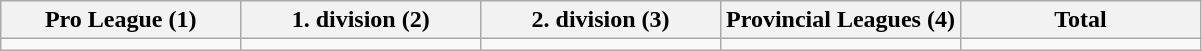<table class="wikitable">
<tr>
<th style="width:20%;">Pro League (1)</th>
<th style="width:20%;">1. division (2)</th>
<th style="width:20%;">2. division (3)</th>
<th style="width:20%;">Provincial Leagues (4)</th>
<th style="width:20%;">Total</th>
</tr>
<tr>
<td></td>
<td></td>
<td></td>
<td></td>
<td></td>
</tr>
</table>
